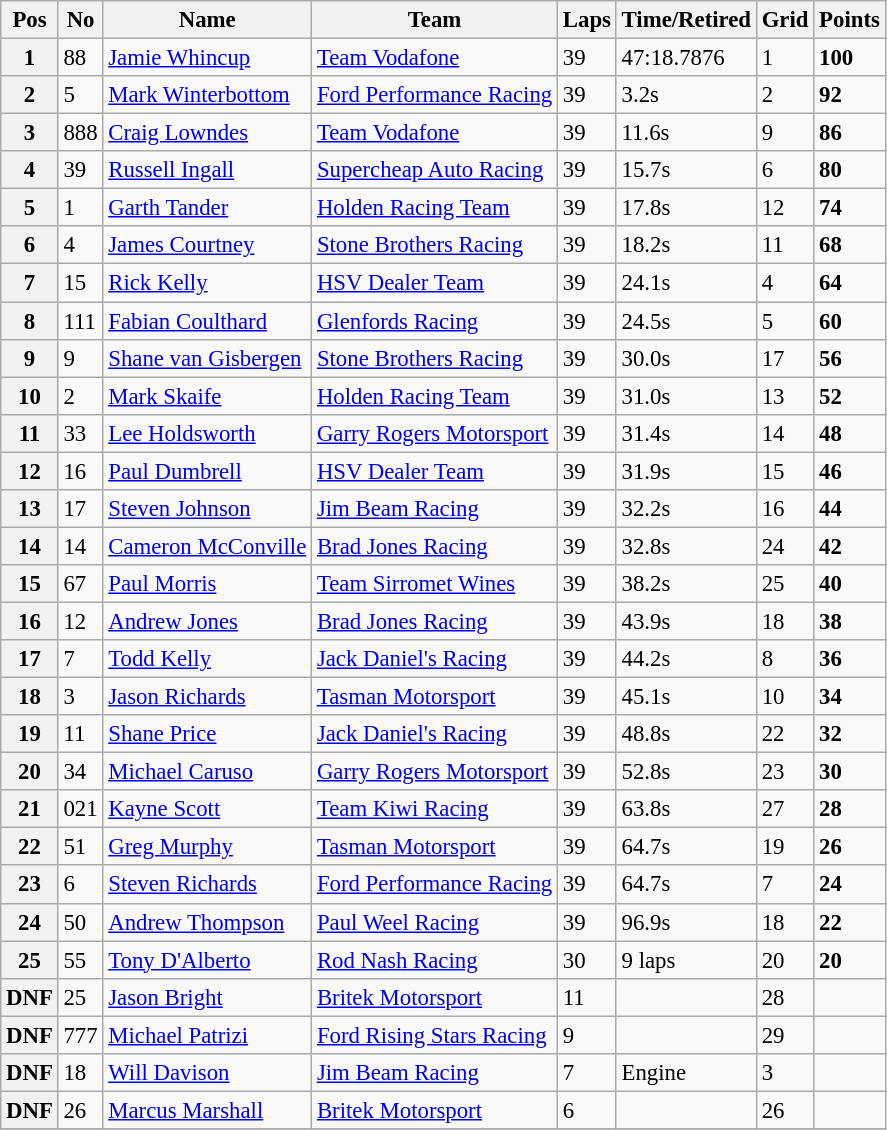<table class="wikitable" style="font-size: 95%;">
<tr>
<th>Pos</th>
<th>No</th>
<th>Name</th>
<th>Team</th>
<th>Laps</th>
<th>Time/Retired</th>
<th>Grid</th>
<th>Points</th>
</tr>
<tr>
<th>1</th>
<td>88</td>
<td><a href='#'>Jamie Whincup</a></td>
<td><a href='#'>Team Vodafone</a></td>
<td>39</td>
<td>47:18.7876</td>
<td>1</td>
<td><strong>100</strong></td>
</tr>
<tr>
<th>2</th>
<td>5</td>
<td><a href='#'>Mark Winterbottom</a></td>
<td><a href='#'>Ford Performance Racing</a></td>
<td>39</td>
<td>3.2s</td>
<td>2</td>
<td><strong>92</strong></td>
</tr>
<tr>
<th>3</th>
<td>888</td>
<td><a href='#'>Craig Lowndes</a></td>
<td><a href='#'>Team Vodafone</a></td>
<td>39</td>
<td>11.6s</td>
<td>9</td>
<td><strong>86</strong></td>
</tr>
<tr>
<th>4</th>
<td>39</td>
<td><a href='#'>Russell Ingall</a></td>
<td><a href='#'>Supercheap Auto Racing</a></td>
<td>39</td>
<td>15.7s</td>
<td>6</td>
<td><strong>80</strong></td>
</tr>
<tr>
<th>5</th>
<td>1</td>
<td><a href='#'>Garth Tander</a></td>
<td><a href='#'>Holden Racing Team</a></td>
<td>39</td>
<td>17.8s</td>
<td>12</td>
<td><strong>74</strong></td>
</tr>
<tr>
<th>6</th>
<td>4</td>
<td><a href='#'>James Courtney</a></td>
<td><a href='#'>Stone Brothers Racing</a></td>
<td>39</td>
<td>18.2s</td>
<td>11</td>
<td><strong>68</strong></td>
</tr>
<tr>
<th>7</th>
<td>15</td>
<td><a href='#'>Rick Kelly</a></td>
<td><a href='#'>HSV Dealer Team</a></td>
<td>39</td>
<td>24.1s</td>
<td>4</td>
<td><strong>64</strong></td>
</tr>
<tr>
<th>8</th>
<td>111</td>
<td><a href='#'>Fabian Coulthard</a></td>
<td><a href='#'>Glenfords Racing</a></td>
<td>39</td>
<td>24.5s</td>
<td>5</td>
<td><strong>60</strong></td>
</tr>
<tr>
<th>9</th>
<td>9</td>
<td><a href='#'>Shane van Gisbergen</a></td>
<td><a href='#'>Stone Brothers Racing</a></td>
<td>39</td>
<td>30.0s</td>
<td>17</td>
<td><strong>56</strong></td>
</tr>
<tr>
<th>10</th>
<td>2</td>
<td><a href='#'>Mark Skaife</a></td>
<td><a href='#'>Holden Racing Team</a></td>
<td>39</td>
<td>31.0s</td>
<td>13</td>
<td><strong>52</strong></td>
</tr>
<tr>
<th>11</th>
<td>33</td>
<td><a href='#'>Lee Holdsworth</a></td>
<td><a href='#'>Garry Rogers Motorsport</a></td>
<td>39</td>
<td>31.4s</td>
<td>14</td>
<td><strong>48</strong></td>
</tr>
<tr>
<th>12</th>
<td>16</td>
<td><a href='#'>Paul Dumbrell</a></td>
<td><a href='#'>HSV Dealer Team</a></td>
<td>39</td>
<td>31.9s</td>
<td>15</td>
<td><strong>46</strong></td>
</tr>
<tr>
<th>13</th>
<td>17</td>
<td><a href='#'>Steven Johnson</a></td>
<td><a href='#'>Jim Beam Racing</a></td>
<td>39</td>
<td>32.2s</td>
<td>16</td>
<td><strong>44</strong></td>
</tr>
<tr>
<th>14</th>
<td>14</td>
<td><a href='#'>Cameron McConville</a></td>
<td><a href='#'>Brad Jones Racing</a></td>
<td>39</td>
<td>32.8s</td>
<td>24</td>
<td><strong>42</strong></td>
</tr>
<tr>
<th>15</th>
<td>67</td>
<td><a href='#'>Paul Morris</a></td>
<td><a href='#'>Team Sirromet Wines</a></td>
<td>39</td>
<td>38.2s</td>
<td>25</td>
<td><strong>40</strong></td>
</tr>
<tr>
<th>16</th>
<td>12</td>
<td><a href='#'>Andrew Jones</a></td>
<td><a href='#'>Brad Jones Racing</a></td>
<td>39</td>
<td>43.9s</td>
<td>18</td>
<td><strong>38</strong></td>
</tr>
<tr>
<th>17</th>
<td>7</td>
<td><a href='#'>Todd Kelly</a></td>
<td><a href='#'>Jack Daniel's Racing</a></td>
<td>39</td>
<td>44.2s</td>
<td>8</td>
<td><strong>36</strong></td>
</tr>
<tr>
<th>18</th>
<td>3</td>
<td><a href='#'>Jason Richards</a></td>
<td><a href='#'>Tasman Motorsport</a></td>
<td>39</td>
<td>45.1s</td>
<td>10</td>
<td><strong>34</strong></td>
</tr>
<tr>
<th>19</th>
<td>11</td>
<td><a href='#'>Shane Price</a></td>
<td><a href='#'>Jack Daniel's Racing</a></td>
<td>39</td>
<td>48.8s</td>
<td>22</td>
<td><strong>32</strong></td>
</tr>
<tr>
<th>20</th>
<td>34</td>
<td><a href='#'>Michael Caruso</a></td>
<td><a href='#'>Garry Rogers Motorsport</a></td>
<td>39</td>
<td>52.8s</td>
<td>23</td>
<td><strong>30</strong></td>
</tr>
<tr>
<th>21</th>
<td>021</td>
<td><a href='#'>Kayne Scott</a></td>
<td><a href='#'>Team Kiwi Racing</a></td>
<td>39</td>
<td>63.8s</td>
<td>27</td>
<td><strong>28</strong></td>
</tr>
<tr>
<th>22</th>
<td>51</td>
<td><a href='#'>Greg Murphy</a></td>
<td><a href='#'>Tasman Motorsport</a></td>
<td>39</td>
<td>64.7s</td>
<td>19</td>
<td><strong>26</strong></td>
</tr>
<tr>
<th>23</th>
<td>6</td>
<td><a href='#'>Steven Richards</a></td>
<td><a href='#'>Ford Performance Racing</a></td>
<td>39</td>
<td>64.7s</td>
<td>7</td>
<td><strong>24</strong></td>
</tr>
<tr>
<th>24</th>
<td>50</td>
<td><a href='#'>Andrew Thompson</a></td>
<td><a href='#'>Paul Weel Racing</a></td>
<td>39</td>
<td>96.9s</td>
<td>18</td>
<td><strong>22</strong></td>
</tr>
<tr>
<th>25</th>
<td>55</td>
<td><a href='#'>Tony D'Alberto</a></td>
<td><a href='#'>Rod Nash Racing</a></td>
<td>30</td>
<td> 9 laps</td>
<td>20</td>
<td><strong>20</strong></td>
</tr>
<tr>
<th>DNF</th>
<td>25</td>
<td><a href='#'>Jason Bright</a></td>
<td><a href='#'>Britek Motorsport</a></td>
<td>11</td>
<td></td>
<td>28</td>
<td></td>
</tr>
<tr>
<th>DNF</th>
<td>777</td>
<td><a href='#'>Michael Patrizi</a></td>
<td><a href='#'>Ford Rising Stars Racing</a></td>
<td>9</td>
<td></td>
<td>29</td>
<td></td>
</tr>
<tr>
<th>DNF</th>
<td>18</td>
<td><a href='#'>Will Davison</a></td>
<td><a href='#'>Jim Beam Racing</a></td>
<td>7</td>
<td>Engine</td>
<td>3</td>
<td></td>
</tr>
<tr>
<th>DNF</th>
<td>26</td>
<td><a href='#'>Marcus Marshall</a></td>
<td><a href='#'>Britek Motorsport</a></td>
<td>6</td>
<td></td>
<td>26</td>
<td></td>
</tr>
<tr>
</tr>
</table>
